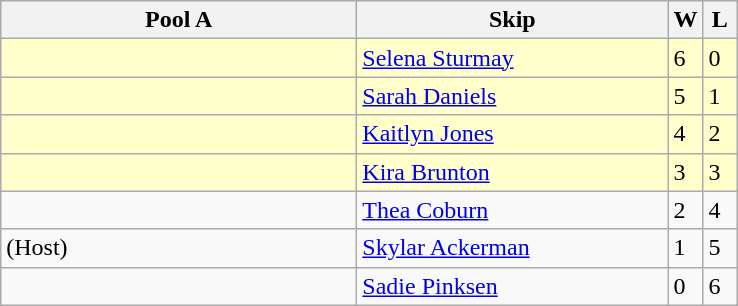<table class="wikitable" style="float:left; margin-right:1em;">
<tr>
<th width=230>Pool A</th>
<th width=200>Skip</th>
<th width=15>W</th>
<th width=15>L</th>
</tr>
<tr bgcolor=#ffffcc>
<td></td>
<td><a href='#'>Selena Sturmay</a></td>
<td>6</td>
<td>0</td>
</tr>
<tr bgcolor=#ffffcc>
<td></td>
<td><a href='#'>Sarah Daniels</a></td>
<td>5</td>
<td>1</td>
</tr>
<tr bgcolor=#ffffcc>
<td></td>
<td><a href='#'>Kaitlyn Jones</a></td>
<td>4</td>
<td>2</td>
</tr>
<tr bgcolor=#ffffcc>
<td></td>
<td><a href='#'>Kira Brunton</a></td>
<td>3</td>
<td>3</td>
</tr>
<tr>
<td></td>
<td><a href='#'>Thea Coburn</a></td>
<td>2</td>
<td>4</td>
</tr>
<tr>
<td> (Host)</td>
<td><a href='#'>Skylar Ackerman</a></td>
<td>1</td>
<td>5</td>
</tr>
<tr>
<td></td>
<td><a href='#'>Sadie Pinksen</a></td>
<td>0</td>
<td>6</td>
</tr>
</table>
